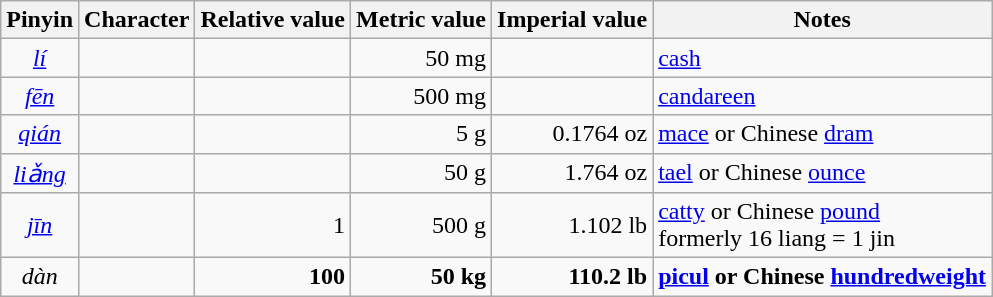<table class="wikitable">
<tr>
<th>Pinyin</th>
<th>Character</th>
<th>Relative value</th>
<th>Metric value</th>
<th>Imperial value</th>
<th>Notes</th>
</tr>
<tr>
<td align=center><em><a href='#'>lí</a></em></td>
<td align=right></td>
<td align=right></td>
<td align=right>50 mg</td>
<td align=right></td>
<td align=left><a href='#'>cash</a></td>
</tr>
<tr>
<td align=center><em><a href='#'>fēn</a></em></td>
<td align=right></td>
<td align=right></td>
<td align=right>500 mg</td>
<td align=right></td>
<td align=left><a href='#'>candareen</a></td>
</tr>
<tr>
<td align=center><em><a href='#'>qián</a></em></td>
<td align=right></td>
<td align=right></td>
<td align=right>5 g</td>
<td align=right>0.1764 oz</td>
<td align=left><a href='#'>mace</a> or Chinese <a href='#'>dram</a></td>
</tr>
<tr>
<td align=center><em><a href='#'>liǎng</a></em></td>
<td align=right></td>
<td align=right></td>
<td align=right>50 g</td>
<td align=right>1.764 oz</td>
<td align=left><a href='#'>tael</a> or Chinese <a href='#'>ounce</a></td>
</tr>
<tr>
<td align=center><em><a href='#'>jīn</a></em></td>
<td align=right></td>
<td align=right>1</td>
<td align=right>500 g</td>
<td align=right>1.102 lb</td>
<td align=left><a href='#'>catty</a> or Chinese <a href='#'>pound</a><br> formerly 16 liang = 1 jin</td>
</tr>
<tr>
<td align=center><em>dàn</em></td>
<td align=right><strong></strong></td>
<td align=right><strong>100</strong></td>
<td align=right><strong>50 kg</strong></td>
<td align=right><strong>110.2 lb</strong></td>
<td align=left><strong><a href='#'>picul</a> or Chinese <a href='#'>hundredweight</a></strong></td>
</tr>
</table>
